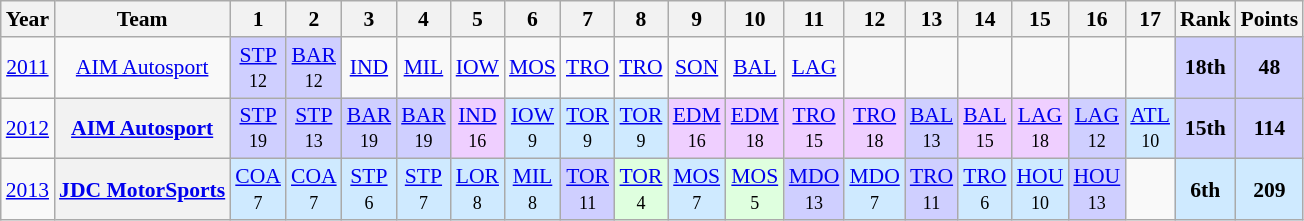<table class="wikitable" style="text-align:center; font-size:90%">
<tr>
<th>Year</th>
<th>Team</th>
<th>1</th>
<th>2</th>
<th>3</th>
<th>4</th>
<th>5</th>
<th>6</th>
<th>7</th>
<th>8</th>
<th>9</th>
<th>10</th>
<th>11</th>
<th>12</th>
<th>13</th>
<th>14</th>
<th>15</th>
<th>16</th>
<th>17</th>
<th>Rank</th>
<th>Points</th>
</tr>
<tr>
<td><a href='#'>2011</a></td>
<td><a href='#'>AIM Autosport</a></td>
<td style="background:#CFCFFF;"><a href='#'>STP</a><br><small>12</small></td>
<td style="background:#CFCFFF;"><a href='#'>BAR</a><br><small>12</small></td>
<td><a href='#'>IND</a><br><small> </small></td>
<td><a href='#'>MIL</a><br><small> </small></td>
<td><a href='#'>IOW</a><br><small> </small></td>
<td><a href='#'>MOS</a><br><small> </small></td>
<td><a href='#'>TRO</a><br><small> </small></td>
<td><a href='#'>TRO</a><br><small> </small></td>
<td><a href='#'>SON</a><br><small> </small></td>
<td><a href='#'>BAL</a><br><small> </small></td>
<td><a href='#'>LAG</a><br><small> </small></td>
<td></td>
<td></td>
<td></td>
<td></td>
<td></td>
<td></td>
<td style="background:#CFCFFF;"><strong>18th</strong></td>
<td style="background:#CFCFFF;"><strong>48</strong></td>
</tr>
<tr>
<td><a href='#'>2012</a></td>
<th><a href='#'>AIM Autosport</a></th>
<td style="background:#CFCFFF;"><a href='#'>STP</a><br><small>19</small></td>
<td style="background:#CFCFFF;"><a href='#'>STP</a><br><small>13</small></td>
<td style="background:#CFCFFF;"><a href='#'>BAR</a><br><small>19</small></td>
<td style="background:#CFCFFF;"><a href='#'>BAR</a><br><small>19</small></td>
<td style="background:#EFCFFF;"><a href='#'>IND</a><br><small>16</small></td>
<td style="background:#CFEAFF;"><a href='#'>IOW</a><br><small>9</small></td>
<td style="background:#CFEAFF;"><a href='#'>TOR</a><br><small>9</small></td>
<td style="background:#CFEAFF;"><a href='#'>TOR</a><br><small>9</small></td>
<td style="background:#EFCFFF;"><a href='#'>EDM</a><br><small>16</small></td>
<td style="background:#EFCFFF;"><a href='#'>EDM</a><br><small>18</small></td>
<td style="background:#EFCFFF;"><a href='#'>TRO</a><br><small>15</small></td>
<td style="background:#EFCFFF;"><a href='#'>TRO</a><br><small>18</small></td>
<td style="background:#CFCFFF;"><a href='#'>BAL</a><br><small>13</small></td>
<td style="background:#EFCFFF;"><a href='#'>BAL</a><br><small>15</small></td>
<td style="background:#EFCFFF;"><a href='#'>LAG</a><br><small>18</small></td>
<td style="background:#CFCFFF;"><a href='#'>LAG</a><br><small>12</small></td>
<td style="background:#CFEAFF;"><a href='#'>ATL</a><br><small>10</small></td>
<td style="background:#CFCFFF;"><strong>15th</strong></td>
<td style="background:#CFCFFF;"><strong>114</strong></td>
</tr>
<tr>
<td><a href='#'>2013</a></td>
<th><a href='#'>JDC MotorSports</a></th>
<td style="background:#CFEAFF;"><a href='#'>COA</a><br><small>7</small></td>
<td style="background:#CFEAFF;"><a href='#'>COA</a><br><small>7</small></td>
<td style="background:#CFEAFF;"><a href='#'>STP</a><br><small>6</small></td>
<td style="background:#CFEAFF;"><a href='#'>STP</a><br><small>7</small></td>
<td style="background:#CFEAFF;"><a href='#'>LOR</a><br><small>8</small></td>
<td style="background:#CFEAFF;"><a href='#'>MIL</a><br><small>8</small></td>
<td style="background:#CFCFFF;"><a href='#'>TOR</a><br><small>11</small></td>
<td style="background:#DFFFDF;"><a href='#'>TOR</a><br><small>4</small></td>
<td style="background:#CFEAFF;"><a href='#'>MOS</a><br><small>7</small></td>
<td style="background:#DFFFDF;"><a href='#'>MOS</a><br><small>5</small></td>
<td style="background:#CFCFFF;"><a href='#'>MDO</a><br><small>13</small></td>
<td style="background:#CFEAFF;"><a href='#'>MDO</a><br><small>7</small></td>
<td style="background:#CFCFFF;"><a href='#'>TRO</a><br><small>11</small></td>
<td style="background:#CFEAFF;"><a href='#'>TRO</a><br><small>6</small></td>
<td style="background:#CFEAFF;"><a href='#'>HOU</a><br><small>10</small></td>
<td style="background:#CFCFFF;"><a href='#'>HOU</a><br><small>13</small></td>
<td></td>
<td style="background:#CFEAFF;"><strong>6th</strong></td>
<td style="background:#CFEAFF;"><strong>209</strong></td>
</tr>
</table>
